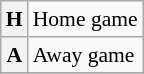<table class="wikitable plainrowheaders" style="font-size:90%;">
<tr>
<th scope=row><strong>H</strong></th>
<td>Home game</td>
</tr>
<tr>
<th scope=row><strong>A</strong></th>
<td>Away game</td>
</tr>
<tr>
</tr>
</table>
